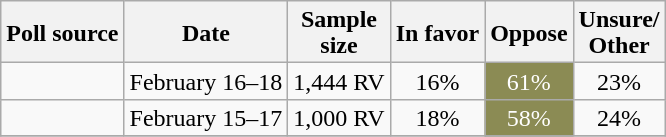<table class="wikitable sortable collapsible" style="text-align:center;line-height:17px">
<tr>
<th>Poll source</th>
<th>Date</th>
<th>Sample<br>size</th>
<th>In favor</th>
<th>Oppose</th>
<th>Unsure/<br>Other</th>
</tr>
<tr>
<td></td>
<td>February 16–18</td>
<td>1,444 RV</td>
<td>16%</td>
<td style="background:#8B8B54; color: white">61%</td>
<td>23%</td>
</tr>
<tr>
<td></td>
<td>February 15–17</td>
<td>1,000 RV</td>
<td>18%</td>
<td style="background:#8B8B54; color: white">58%</td>
<td>24%</td>
</tr>
<tr>
</tr>
</table>
